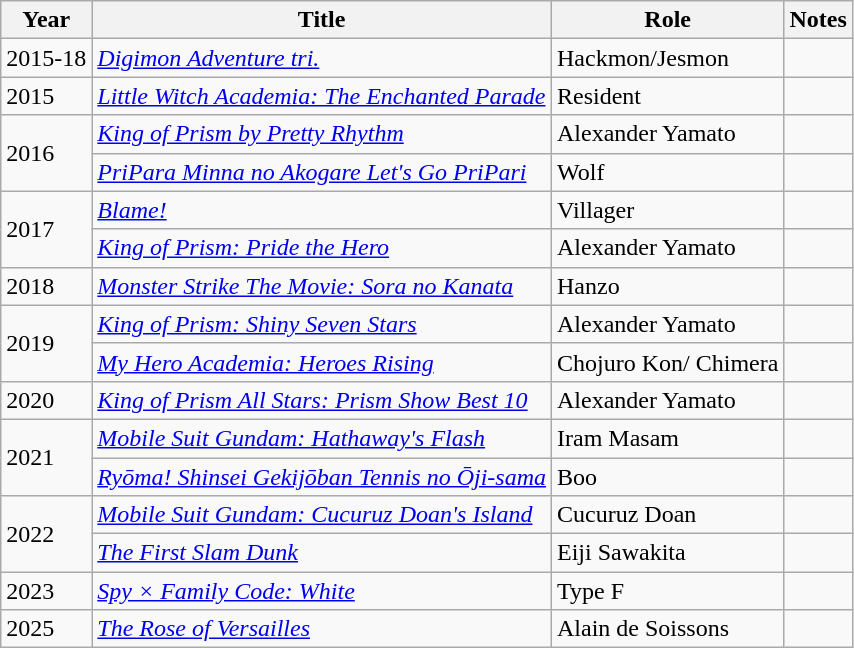<table class="wikitable">
<tr>
<th>Year</th>
<th>Title</th>
<th>Role</th>
<th class="unsortable">Notes</th>
</tr>
<tr>
<td>2015-18</td>
<td><em><a href='#'>Digimon Adventure tri.</a></em></td>
<td>Hackmon/Jesmon</td>
<td></td>
</tr>
<tr>
<td>2015</td>
<td><em><a href='#'>Little Witch Academia: The Enchanted Parade</a></em></td>
<td>Resident</td>
<td></td>
</tr>
<tr>
<td rowspan="2">2016</td>
<td><em><a href='#'>King of Prism by Pretty Rhythm</a></em></td>
<td>Alexander Yamato</td>
<td></td>
</tr>
<tr>
<td><em><a href='#'>PriPara Minna no Akogare Let's Go PriPari</a></em></td>
<td>Wolf</td>
<td></td>
</tr>
<tr>
<td rowspan="2">2017</td>
<td><em><a href='#'>Blame!</a></em></td>
<td>Villager</td>
<td></td>
</tr>
<tr>
<td><em><a href='#'>King of Prism: Pride the Hero</a></em></td>
<td>Alexander Yamato</td>
<td></td>
</tr>
<tr>
<td>2018</td>
<td><em><a href='#'>Monster Strike The Movie: Sora no Kanata</a></em></td>
<td>Hanzo</td>
<td></td>
</tr>
<tr>
<td rowspan="2">2019</td>
<td><em><a href='#'>King of Prism: Shiny Seven Stars</a></em></td>
<td>Alexander Yamato</td>
<td></td>
</tr>
<tr>
<td><em><a href='#'>My Hero Academia: Heroes Rising</a></em></td>
<td>Chojuro Kon/ Chimera</td>
<td></td>
</tr>
<tr>
<td>2020</td>
<td><em><a href='#'>King of Prism All Stars: Prism Show Best 10</a></em></td>
<td>Alexander Yamato</td>
<td></td>
</tr>
<tr>
<td rowspan="2">2021</td>
<td><em><a href='#'>Mobile Suit Gundam: Hathaway's Flash</a></em></td>
<td>Iram Masam</td>
<td></td>
</tr>
<tr>
<td><em><a href='#'>Ryōma! Shinsei Gekijōban Tennis no Ōji-sama</a></em></td>
<td>Boo</td>
<td></td>
</tr>
<tr>
<td rowspan="2">2022</td>
<td><em><a href='#'>Mobile Suit Gundam: Cucuruz Doan's Island</a></em></td>
<td>Cucuruz Doan</td>
<td></td>
</tr>
<tr>
<td><em><a href='#'>The First Slam Dunk</a></em></td>
<td>Eiji Sawakita</td>
<td></td>
</tr>
<tr>
<td>2023</td>
<td><em><a href='#'>Spy × Family Code: White</a></em></td>
<td>Type F</td>
<td></td>
</tr>
<tr>
<td>2025</td>
<td><em><a href='#'>The Rose of Versailles</a></em></td>
<td>Alain de Soissons</td>
<td></td>
</tr>
</table>
